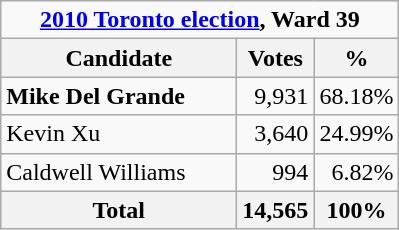<table class="wikitable" style="margin-bottom:0;">
<tr>
<td colspan="3" align="center"><strong><a href='#'>2010 Toronto election</a>, Ward 39</strong></td>
</tr>
<tr>
<th bgcolor="#DDDDFF" width="150px">Candidate</th>
<th bgcolor="#DDDDFF">Votes</th>
<th bgcolor="#DDDDFF">%</th>
</tr>
<tr>
<td><strong>Mike Del Grande</strong></td>
<td align=right>9,931</td>
<td align=right>68.18%</td>
</tr>
<tr>
<td>Kevin Xu</td>
<td align=right>3,640</td>
<td align=right>24.99%</td>
</tr>
<tr>
<td>Caldwell Williams</td>
<td align=right>994</td>
<td align=right>6.82%</td>
</tr>
<tr>
<th>Total</th>
<th align=right>14,565</th>
<th align=right>100%</th>
</tr>
</table>
